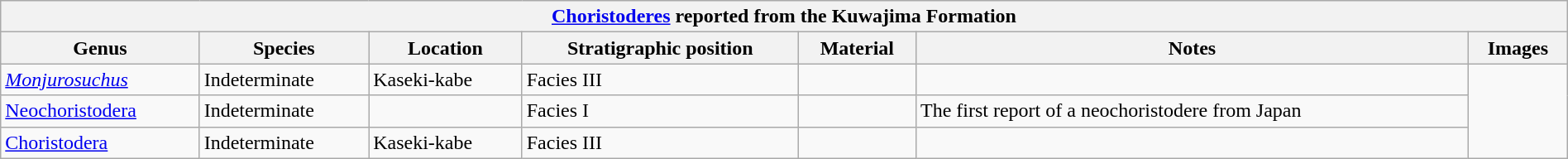<table class="wikitable" align="center" width="100%">
<tr>
<th colspan="7" align="center"><strong><a href='#'>Choristoderes</a> reported from the Kuwajima Formation</strong></th>
</tr>
<tr>
<th>Genus</th>
<th>Species</th>
<th>Location</th>
<th>Stratigraphic position</th>
<th>Material</th>
<th>Notes</th>
<th>Images</th>
</tr>
<tr>
<td><em><a href='#'>Monjurosuchus</a></em></td>
<td>Indeterminate</td>
<td>Kaseki-kabe</td>
<td>Facies III</td>
<td></td>
<td></td>
<td rowspan="100"><br></td>
</tr>
<tr>
<td><a href='#'>Neochoristodera</a></td>
<td>Indeterminate</td>
<td></td>
<td>Facies I</td>
<td></td>
<td>The first report of a neochoristodere from Japan</td>
</tr>
<tr>
<td><a href='#'>Choristodera</a></td>
<td>Indeterminate</td>
<td>Kaseki-kabe</td>
<td>Facies III</td>
<td></td>
<td></td>
</tr>
</table>
